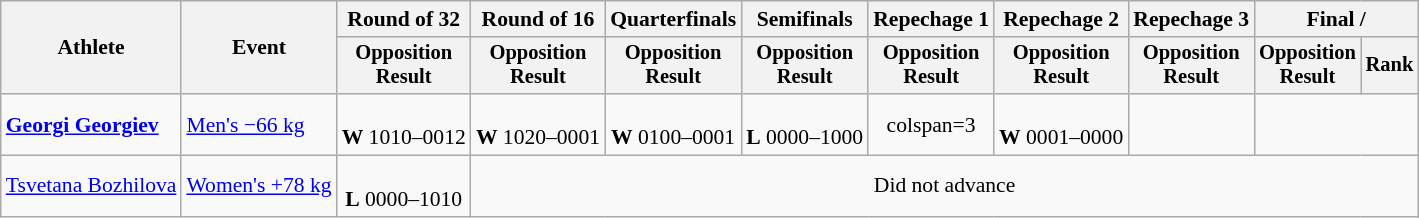<table class="wikitable" style="font-size:90%">
<tr>
<th rowspan="2">Athlete</th>
<th rowspan="2">Event</th>
<th>Round of 32</th>
<th>Round of 16</th>
<th>Quarterfinals</th>
<th>Semifinals</th>
<th>Repechage 1</th>
<th>Repechage 2</th>
<th>Repechage 3</th>
<th colspan=2>Final / </th>
</tr>
<tr style="font-size:95%">
<th>Opposition<br>Result</th>
<th>Opposition<br>Result</th>
<th>Opposition<br>Result</th>
<th>Opposition<br>Result</th>
<th>Opposition<br>Result</th>
<th>Opposition<br>Result</th>
<th>Opposition<br>Result</th>
<th>Opposition<br>Result</th>
<th>Rank</th>
</tr>
<tr align=center>
<td align=left><strong><a href='#'>Georgi Georgiev</a></strong></td>
<td align=left><a href='#'>Men's −66 kg</a></td>
<td><br><strong>W</strong> 1010–0012</td>
<td><br><strong>W</strong> 1020–0001</td>
<td><br><strong>W</strong> 0100–0001</td>
<td><br><strong>L</strong> 0000–1000</td>
<td>colspan=3 </td>
<td><br><strong>W</strong> 0001–0000</td>
<td></td>
</tr>
<tr align=center>
<td align=left><a href='#'>Tsvetana Bozhilova</a></td>
<td align=left><a href='#'>Women's +78 kg</a></td>
<td><br><strong>L</strong> 0000–1010</td>
<td colspan=8>Did not advance</td>
</tr>
</table>
